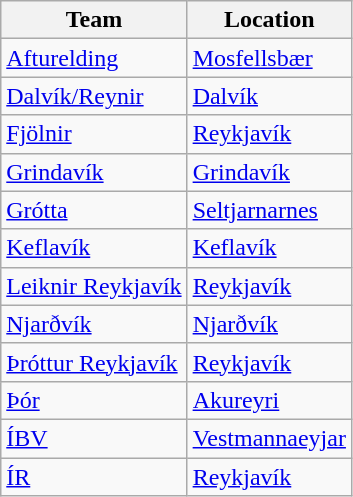<table class="wikitable sortable">
<tr>
<th>Team</th>
<th>Location</th>
</tr>
<tr>
<td><a href='#'>Afturelding</a></td>
<td><a href='#'>Mosfellsbær</a></td>
</tr>
<tr>
<td><a href='#'>Dalvík/Reynir</a></td>
<td><a href='#'>Dalvík</a></td>
</tr>
<tr>
<td><a href='#'>Fjölnir</a></td>
<td><a href='#'>Reykjavík</a></td>
</tr>
<tr>
<td><a href='#'>Grindavík</a></td>
<td><a href='#'>Grindavík</a></td>
</tr>
<tr>
<td><a href='#'>Grótta</a></td>
<td><a href='#'>Seltjarnarnes</a></td>
</tr>
<tr>
<td><a href='#'>Keflavík</a></td>
<td><a href='#'>Keflavík</a></td>
</tr>
<tr>
<td><a href='#'>Leiknir Reykjavík</a></td>
<td><a href='#'>Reykjavík</a></td>
</tr>
<tr>
<td><a href='#'>Njarðvík</a></td>
<td><a href='#'>Njarðvík</a></td>
</tr>
<tr>
<td><a href='#'>Þróttur Reykjavík</a></td>
<td><a href='#'>Reykjavík</a></td>
</tr>
<tr>
<td><a href='#'>Þór</a></td>
<td><a href='#'>Akureyri</a></td>
</tr>
<tr>
<td><a href='#'>ÍBV</a></td>
<td><a href='#'>Vestmannaeyjar</a></td>
</tr>
<tr>
<td><a href='#'>ÍR</a></td>
<td><a href='#'>Reykjavík</a></td>
</tr>
</table>
